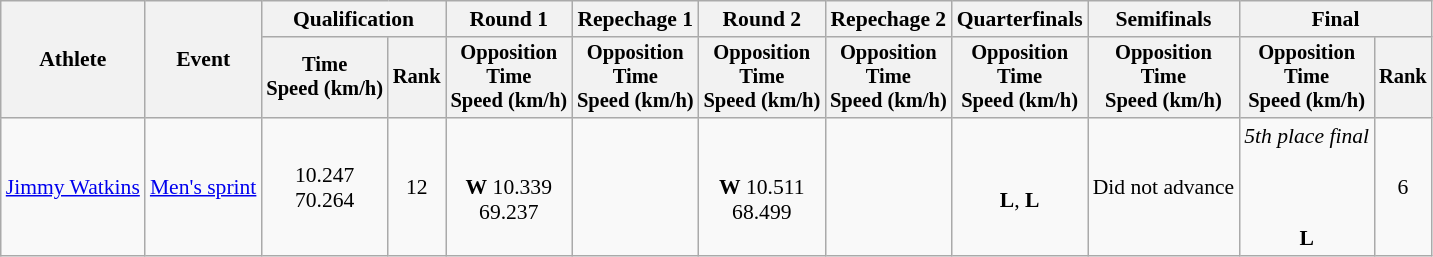<table class=wikitable style=font-size:90%;text-align:center>
<tr>
<th rowspan=2>Athlete</th>
<th rowspan=2>Event</th>
<th colspan=2>Qualification</th>
<th>Round 1</th>
<th>Repechage 1</th>
<th>Round 2</th>
<th>Repechage 2</th>
<th>Quarterfinals</th>
<th>Semifinals</th>
<th colspan=2>Final</th>
</tr>
<tr style=font-size:95%>
<th>Time<br>Speed (km/h)</th>
<th>Rank</th>
<th>Opposition<br>Time<br>Speed (km/h)</th>
<th>Opposition<br>Time<br>Speed (km/h)</th>
<th>Opposition<br>Time<br>Speed (km/h)</th>
<th>Opposition<br>Time<br>Speed (km/h)</th>
<th>Opposition<br>Time<br>Speed (km/h)</th>
<th>Opposition<br>Time<br>Speed (km/h)</th>
<th>Opposition<br>Time<br>Speed (km/h)</th>
<th>Rank</th>
</tr>
<tr>
<td align=left><a href='#'>Jimmy Watkins</a></td>
<td align=left><a href='#'>Men's sprint</a></td>
<td>10.247<br>70.264</td>
<td>12</td>
<td><br><strong>W</strong> 10.339<br>69.237</td>
<td></td>
<td><br><strong>W</strong> 10.511<br>68.499</td>
<td></td>
<td><br><strong>L</strong>, <strong>L</strong></td>
<td>Did not advance</td>
<td><em>5th place final</em><br><br><br><br><strong>L</strong></td>
<td>6</td>
</tr>
</table>
